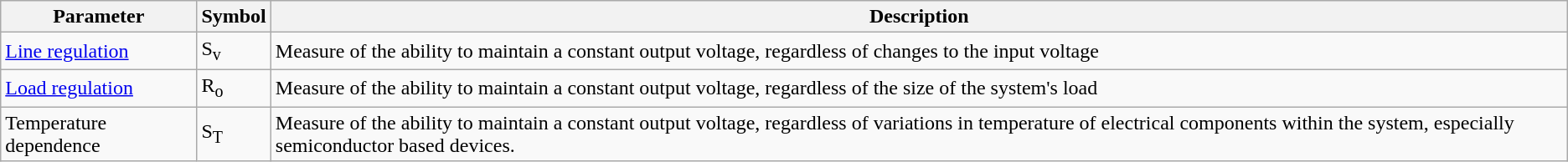<table class="wikitable" border="1">
<tr>
<th>Parameter</th>
<th>Symbol</th>
<th>Description</th>
</tr>
<tr>
<td><a href='#'>Line regulation</a></td>
<td>S<sub>v</sub></td>
<td>Measure of the ability to maintain a constant output voltage, regardless of changes to the input voltage</td>
</tr>
<tr>
<td><a href='#'>Load regulation</a></td>
<td>R<sub>o</sub></td>
<td>Measure of the ability to maintain a constant output voltage, regardless of the size of the system's load</td>
</tr>
<tr>
<td>Temperature dependence</td>
<td>S<sub>T</sub></td>
<td>Measure of the ability to maintain a constant output voltage, regardless of variations in temperature of electrical components within the system, especially semiconductor based devices.</td>
</tr>
</table>
